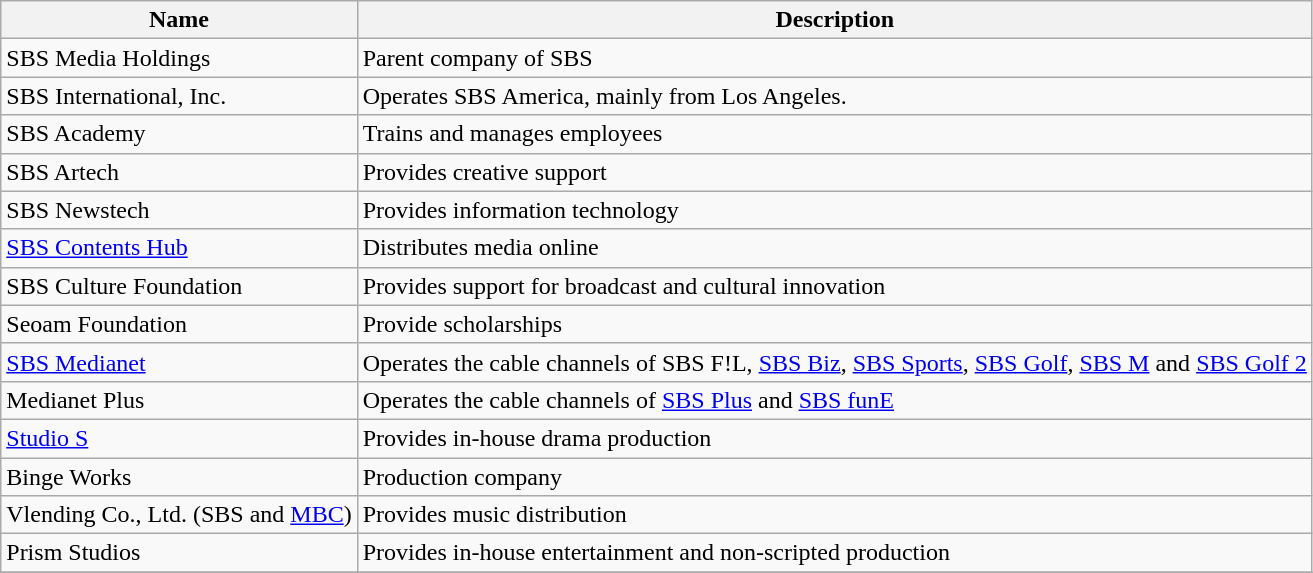<table class="wikitable">
<tr>
<th>Name</th>
<th>Description</th>
</tr>
<tr>
<td>SBS Media Holdings</td>
<td>Parent company of SBS</td>
</tr>
<tr>
<td>SBS International, Inc.</td>
<td>Operates SBS America, mainly from Los Angeles.</td>
</tr>
<tr>
<td>SBS Academy</td>
<td>Trains and manages employees</td>
</tr>
<tr>
<td>SBS Artech</td>
<td>Provides creative support</td>
</tr>
<tr>
<td>SBS Newstech</td>
<td>Provides information technology</td>
</tr>
<tr>
<td><a href='#'>SBS Contents Hub</a></td>
<td>Distributes media online</td>
</tr>
<tr>
<td>SBS Culture Foundation</td>
<td>Provides support for broadcast and cultural innovation</td>
</tr>
<tr>
<td>Seoam Foundation</td>
<td>Provide scholarships</td>
</tr>
<tr>
<td><a href='#'>SBS Medianet</a></td>
<td>Operates the cable channels of SBS F!L, <a href='#'>SBS Biz</a>, <a href='#'>SBS Sports</a>, <a href='#'>SBS Golf</a>, <a href='#'>SBS M</a> and <a href='#'>SBS Golf 2</a></td>
</tr>
<tr>
<td>Medianet Plus</td>
<td>Operates the cable channels of <a href='#'>SBS Plus</a> and <a href='#'>SBS funE</a></td>
</tr>
<tr>
<td><a href='#'>Studio S</a></td>
<td>Provides in-house drama production</td>
</tr>
<tr>
<td>Binge Works</td>
<td>Production company</td>
</tr>
<tr>
<td>Vlending Co., Ltd. (SBS and <a href='#'>MBC</a>)</td>
<td>Provides music distribution</td>
</tr>
<tr>
<td>Prism Studios</td>
<td>Provides in-house entertainment and non-scripted production</td>
</tr>
<tr>
</tr>
</table>
